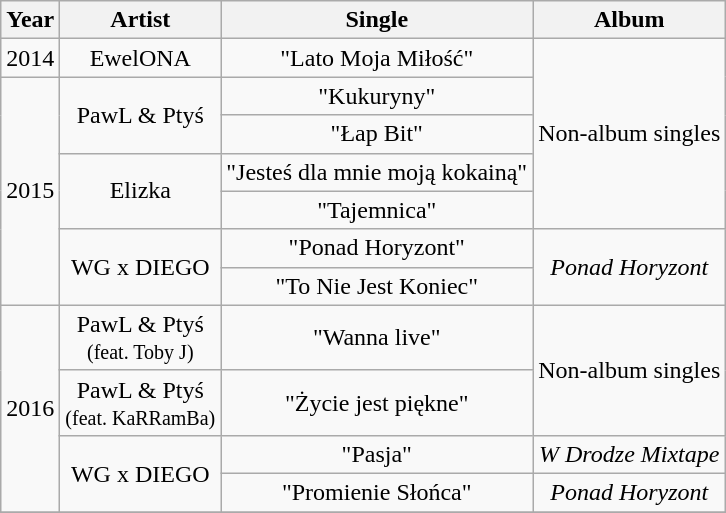<table class="wikitable plainrowheaders" style="text-align:center;">
<tr>
<th scope="col">Year</th>
<th scope="col">Artist</th>
<th scope="col">Single</th>
<th scope="col">Album</th>
</tr>
<tr>
<td>2014</td>
<td>EwelONA</td>
<td scope="row">"Lato Moja Miłość"</td>
<td rowspan="5">Non-album singles</td>
</tr>
<tr>
<td rowspan="6">2015</td>
<td rowspan="2">PawL & Ptyś</td>
<td scope="row">"Kukuryny"</td>
</tr>
<tr>
<td scope="row">"Łap Bit"</td>
</tr>
<tr>
<td rowspan="2">Elizka</td>
<td scope="row">"Jesteś dla mnie moją kokainą"</td>
</tr>
<tr>
<td scope="row">"Tajemnica"</td>
</tr>
<tr>
<td rowspan="2">WG x DIEGO</td>
<td scope="row">"Ponad Horyzont"</td>
<td rowspan="2"><em>Ponad Horyzont</em></td>
</tr>
<tr>
<td scope="row">"To Nie Jest Koniec"</td>
</tr>
<tr>
<td rowspan="4">2016</td>
<td>PawL & Ptyś <br><small>(feat. Toby J)</small></td>
<td scope="row">"Wanna live"</td>
<td rowspan="2">Non-album singles</td>
</tr>
<tr>
<td>PawL & Ptyś <br><small>(feat. KaRRamBa)</small></td>
<td scope="row">"Życie jest piękne"</td>
</tr>
<tr>
<td rowspan="2">WG x DIEGO</td>
<td scope="row">"Pasja"</td>
<td scope="row"><em>W Drodze Mixtape</em></td>
</tr>
<tr>
<td scope="row">"Promienie Słońca"</td>
<td scope="row"><em>Ponad Horyzont</em></td>
</tr>
<tr>
</tr>
</table>
